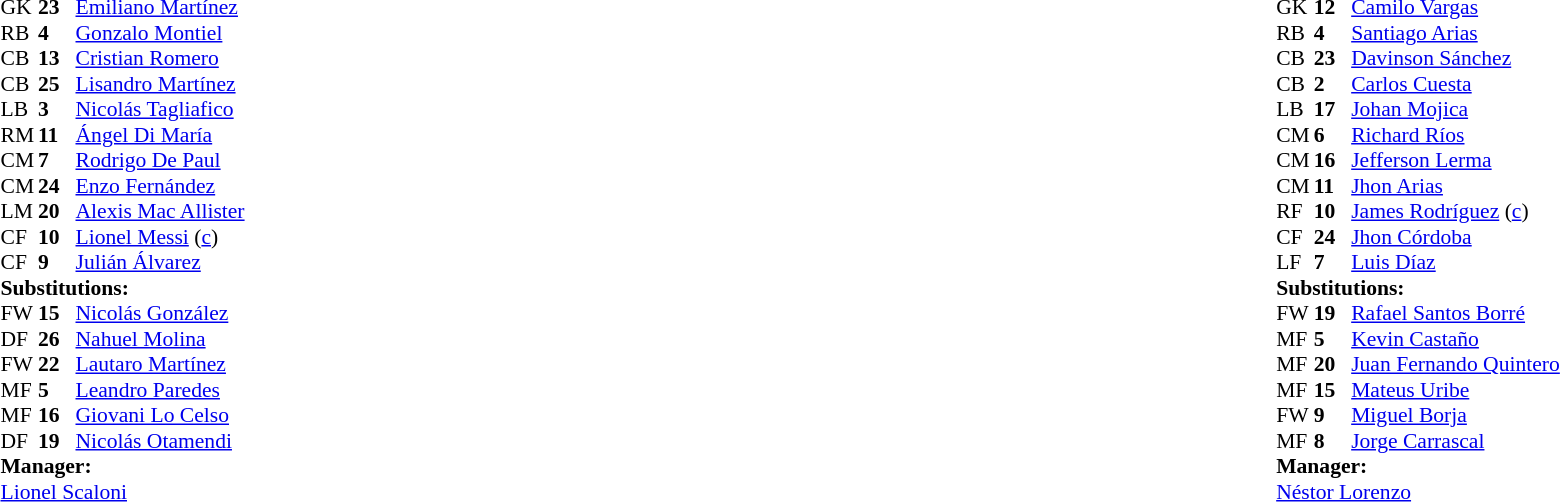<table width="100%">
<tr>
<td valign="top" width="40%"><br><table style="font-size:90%" cellspacing="0" cellpadding="0">
<tr>
<th width=25></th>
<th width=25></th>
</tr>
<tr>
<td>GK</td>
<td><strong>23</strong></td>
<td><a href='#'>Emiliano Martínez</a></td>
</tr>
<tr>
<td>RB</td>
<td><strong>4</strong></td>
<td><a href='#'>Gonzalo Montiel</a></td>
<td></td>
<td></td>
</tr>
<tr>
<td>CB</td>
<td><strong>13</strong></td>
<td><a href='#'>Cristian Romero</a></td>
</tr>
<tr>
<td>CB</td>
<td><strong>25</strong></td>
<td><a href='#'>Lisandro Martínez</a></td>
</tr>
<tr>
<td>LB</td>
<td><strong>3</strong></td>
<td><a href='#'>Nicolás Tagliafico</a></td>
</tr>
<tr>
<td>RM</td>
<td><strong>11</strong></td>
<td><a href='#'>Ángel Di María</a></td>
<td></td>
<td></td>
</tr>
<tr>
<td>CM</td>
<td><strong>7</strong></td>
<td><a href='#'>Rodrigo De Paul</a></td>
</tr>
<tr>
<td>CM</td>
<td><strong>24</strong></td>
<td><a href='#'>Enzo Fernández</a></td>
<td></td>
<td></td>
</tr>
<tr>
<td>LM</td>
<td><strong>20</strong></td>
<td><a href='#'>Alexis Mac Allister</a></td>
<td></td>
<td></td>
</tr>
<tr>
<td>CF</td>
<td><strong>10</strong></td>
<td><a href='#'>Lionel Messi</a> (<a href='#'>c</a>)</td>
<td></td>
<td></td>
</tr>
<tr>
<td>CF</td>
<td><strong>9</strong></td>
<td><a href='#'>Julián Álvarez</a></td>
<td></td>
<td></td>
</tr>
<tr>
<td colspan=3><strong>Substitutions:</strong></td>
</tr>
<tr>
<td>FW</td>
<td><strong>15</strong></td>
<td><a href='#'>Nicolás González</a></td>
<td></td>
<td></td>
</tr>
<tr>
<td>DF</td>
<td><strong>26</strong></td>
<td><a href='#'>Nahuel Molina</a></td>
<td></td>
<td></td>
</tr>
<tr>
<td>FW</td>
<td><strong>22</strong></td>
<td><a href='#'>Lautaro Martínez</a></td>
<td></td>
<td></td>
</tr>
<tr>
<td>MF</td>
<td><strong>5</strong></td>
<td><a href='#'>Leandro Paredes</a></td>
<td></td>
<td></td>
</tr>
<tr>
<td>MF</td>
<td><strong>16</strong></td>
<td><a href='#'>Giovani Lo Celso</a></td>
<td></td>
<td></td>
</tr>
<tr>
<td>DF</td>
<td><strong>19</strong></td>
<td><a href='#'>Nicolás Otamendi</a></td>
<td></td>
<td></td>
</tr>
<tr>
<td colspan=3><strong>Manager:</strong></td>
</tr>
<tr>
<td colspan=3><a href='#'>Lionel Scaloni</a></td>
</tr>
</table>
</td>
<td valign="top"></td>
<td valign="top" width="50%"><br><table style="font-size:90%; margin:auto" cellspacing="0" cellpadding="0">
<tr>
<th width=25></th>
<th width=25></th>
</tr>
<tr>
<td>GK</td>
<td><strong>12</strong></td>
<td><a href='#'>Camilo Vargas</a></td>
</tr>
<tr>
<td>RB</td>
<td><strong>4</strong></td>
<td><a href='#'>Santiago Arias</a></td>
</tr>
<tr>
<td>CB</td>
<td><strong>23</strong></td>
<td><a href='#'>Davinson Sánchez</a></td>
</tr>
<tr>
<td>CB</td>
<td><strong>2</strong></td>
<td><a href='#'>Carlos Cuesta</a></td>
</tr>
<tr>
<td>LB</td>
<td><strong>17</strong></td>
<td><a href='#'>Johan Mojica</a></td>
</tr>
<tr>
<td>CM</td>
<td><strong>6</strong></td>
<td><a href='#'>Richard Ríos</a></td>
<td></td>
<td></td>
</tr>
<tr>
<td>CM</td>
<td><strong>16</strong></td>
<td><a href='#'>Jefferson Lerma</a></td>
<td></td>
<td></td>
</tr>
<tr>
<td>CM</td>
<td><strong>11</strong></td>
<td><a href='#'>Jhon Arias</a></td>
<td></td>
<td></td>
</tr>
<tr>
<td>RF</td>
<td><strong>10</strong></td>
<td><a href='#'>James Rodríguez</a> (<a href='#'>c</a>)</td>
<td></td>
<td></td>
</tr>
<tr>
<td>CF</td>
<td><strong>24</strong></td>
<td><a href='#'>Jhon Córdoba</a></td>
<td></td>
<td></td>
</tr>
<tr>
<td>LF</td>
<td><strong>7</strong></td>
<td><a href='#'>Luis Díaz</a></td>
<td></td>
<td></td>
</tr>
<tr>
<td colspan=3><strong>Substitutions:</strong></td>
</tr>
<tr>
<td>FW</td>
<td><strong>19</strong></td>
<td><a href='#'>Rafael Santos Borré</a></td>
<td></td>
<td></td>
</tr>
<tr>
<td>MF</td>
<td><strong>5</strong></td>
<td><a href='#'>Kevin Castaño</a></td>
<td></td>
<td></td>
</tr>
<tr>
<td>MF</td>
<td><strong>20</strong></td>
<td><a href='#'>Juan Fernando Quintero</a></td>
<td></td>
<td></td>
</tr>
<tr>
<td>MF</td>
<td><strong>15</strong></td>
<td><a href='#'>Mateus Uribe</a></td>
<td></td>
<td></td>
</tr>
<tr>
<td>FW</td>
<td><strong>9</strong></td>
<td><a href='#'>Miguel Borja</a></td>
<td></td>
<td></td>
</tr>
<tr>
<td>MF</td>
<td><strong>8</strong></td>
<td><a href='#'>Jorge Carrascal</a></td>
<td></td>
<td></td>
</tr>
<tr>
<td colspan=3><strong>Manager:</strong></td>
</tr>
<tr>
<td colspan=3> <a href='#'>Néstor Lorenzo</a></td>
</tr>
</table>
</td>
</tr>
</table>
